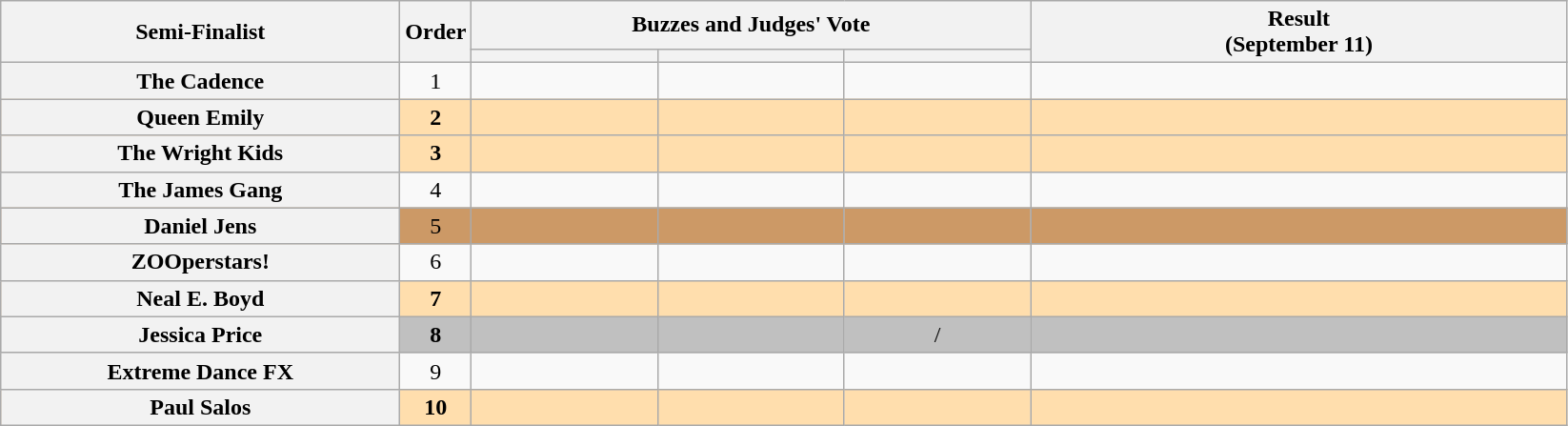<table class="wikitable plainrowheaders sortable" style="text-align:center;">
<tr>
<th scope="col" rowspan="2" class="unsortable" style="width:17em;">Semi-Finalist</th>
<th scope="col" rowspan="2" style="width:1em;">Order</th>
<th scope="col" colspan="3" class="unsortable" style="width:24em;">Buzzes and Judges' Vote</th>
<th scope="col" rowspan="2" style="width:23em;">Result <br> (September 11)</th>
</tr>
<tr>
<th scope="col" class="unsortable" style="width:6em;"></th>
<th scope="col" class="unsortable" style="width:6em;"></th>
<th scope="col" class="unsortable" style="width:6em;"></th>
</tr>
<tr>
<th scope="row">The Cadence</th>
<td>1</td>
<td style="text-align:center;"></td>
<td style="text-align:center;"></td>
<td style="text-align:center;"></td>
<td></td>
</tr>
<tr style="background:NavajoWhite;">
<th scope="row"><strong>Queen Emily</strong></th>
<td><strong>2</strong></td>
<td style="text-align:center;"></td>
<td style="text-align:center;"></td>
<td style="text-align:center;"></td>
<td><strong></strong></td>
</tr>
<tr style="background:NavajoWhite;">
<th scope="row"><strong>The Wright Kids</strong></th>
<td><strong>3</strong></td>
<td style="text-align:center;"></td>
<td style="text-align:center;"></td>
<td style="text-align:center;"></td>
<td><strong></strong></td>
</tr>
<tr>
<th scope="row">The James Gang</th>
<td>4</td>
<td style="text-align:center;"></td>
<td style="text-align:center;"></td>
<td style="text-align:center;"></td>
<td></td>
</tr>
<tr style="background:#c96;">
<th scope="row">Daniel Jens</th>
<td>5</td>
<td style="text-align:center;"></td>
<td style="text-align:center;"></td>
<td style="text-align:center;"></td>
<td></td>
</tr>
<tr>
<th scope="row">ZOOperstars!</th>
<td>6</td>
<td style="text-align:center;"></td>
<td style="text-align:center;"></td>
<td style="text-align:center;"></td>
<td></td>
</tr>
<tr style="background:NavajoWhite;">
<th scope="row"><strong>Neal E. Boyd</strong></th>
<td><strong>7</strong></td>
<td style="text-align:center;"></td>
<td style="text-align:center;"></td>
<td style="text-align:center;"></td>
<td><strong></strong></td>
</tr>
<tr style="background:silver;">
<th scope="row"><strong>Jessica Price</strong></th>
<td><strong>8</strong></td>
<td style="text-align:center;"></td>
<td style="text-align:center;"></td>
<td style="text-align:center;"> / </td>
<td><strong></strong></td>
</tr>
<tr>
<th scope="row">Extreme Dance FX</th>
<td>9</td>
<td style="text-align:center;"></td>
<td style="text-align:center;"></td>
<td style="text-align:center;"></td>
<td></td>
</tr>
<tr style="background:NavajoWhite;">
<th scope="row"><strong>Paul Salos</strong></th>
<td><strong>10</strong></td>
<td style="text-align:center;"></td>
<td style="text-align:center;"></td>
<td style="text-align:center;"></td>
<td><strong></strong></td>
</tr>
</table>
